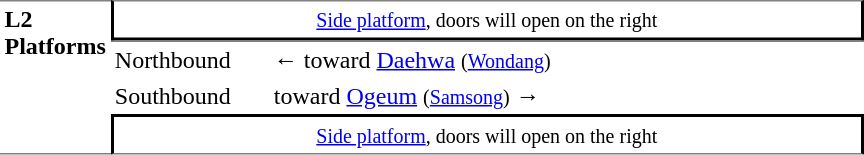<table table border=0 cellspacing=0 cellpadding=3>
<tr>
<td style="border-top:solid 1px gray;border-bottom:solid 1px gray;" width=50 rowspan=10 valign=top><strong>L2<br>Platforms</strong></td>
<td style="border-top:solid 1px gray;border-right:solid 2px black;border-left:solid 2px black;border-bottom:solid 2px black;text-align:center;" colspan=2><small><a href='#'>Side platform</a>, doors will open on the right </small></td>
</tr>
<tr>
<td style="border-bottom:solid 0px gray;border-top:solid 1px gray;" width=100>Northbound</td>
<td style="border-bottom:solid 0px gray;border-top:solid 1px gray;" width=390>←  toward <a href='#'>Daehwa</a> <small>(<a href='#'>Wondang</a>)</small></td>
</tr>
<tr>
<td>Southbound</td>
<td>  toward <a href='#'>Ogeum</a> <small>(<a href='#'>Samsong</a>)</small> →</td>
</tr>
<tr>
<td style="border-top:solid 2px black;border-right:solid 2px black;border-left:solid 2px black;border-bottom:solid 1px gray;text-align:center;" colspan=2><small><a href='#'>Side platform</a>, doors will open on the right </small></td>
</tr>
</table>
